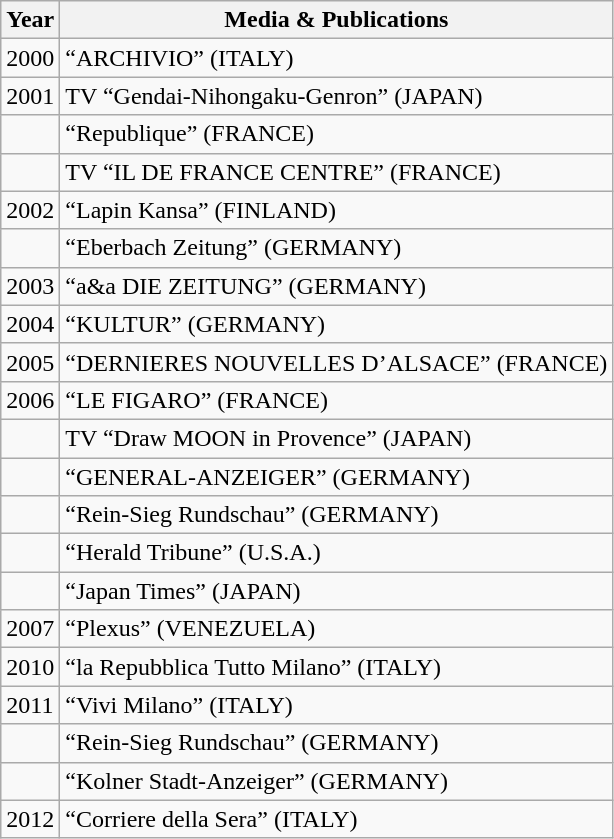<table class="wikitable">
<tr>
<th>Year</th>
<th>Media & Publications</th>
</tr>
<tr>
<td>2000</td>
<td>“ARCHIVIO” (ITALY)</td>
</tr>
<tr>
<td>2001</td>
<td>TV “Gendai-Nihongaku-Genron” (JAPAN)</td>
</tr>
<tr>
<td></td>
<td>“Republique” (FRANCE)</td>
</tr>
<tr>
<td></td>
<td>TV “IL DE FRANCE CENTRE” (FRANCE)</td>
</tr>
<tr>
<td>2002</td>
<td>“Lapin Kansa” (FINLAND)</td>
</tr>
<tr>
<td></td>
<td>“Eberbach Zeitung” (GERMANY)</td>
</tr>
<tr>
<td>2003</td>
<td>“a&a DIE ZEITUNG” (GERMANY)</td>
</tr>
<tr>
<td>2004</td>
<td>“KULTUR” (GERMANY)</td>
</tr>
<tr>
<td>2005</td>
<td>“DERNIERES NOUVELLES D’ALSACE” (FRANCE)</td>
</tr>
<tr>
<td>2006</td>
<td>“LE FIGARO” (FRANCE)</td>
</tr>
<tr>
<td></td>
<td>TV “Draw MOON in Provence” (JAPAN)</td>
</tr>
<tr>
<td></td>
<td>“GENERAL-ANZEIGER” (GERMANY)</td>
</tr>
<tr>
<td></td>
<td>“Rein-Sieg Rundschau” (GERMANY)</td>
</tr>
<tr>
<td></td>
<td>“Herald Tribune” (U.S.A.)</td>
</tr>
<tr>
<td></td>
<td>“Japan Times” (JAPAN)</td>
</tr>
<tr>
<td>2007</td>
<td>“Plexus” (VENEZUELA)</td>
</tr>
<tr>
<td>2010</td>
<td>“la Repubblica Tutto Milano” (ITALY)</td>
</tr>
<tr>
<td>2011</td>
<td>“Vivi Milano” (ITALY)</td>
</tr>
<tr>
<td></td>
<td>“Rein-Sieg Rundschau” (GERMANY)</td>
</tr>
<tr>
<td></td>
<td>“Kolner Stadt-Anzeiger” (GERMANY)</td>
</tr>
<tr>
<td>2012</td>
<td>“Corriere della Sera” (ITALY)</td>
</tr>
</table>
